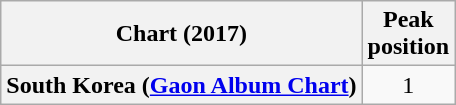<table class="wikitable sortable plainrowheaders" style="text-align:center;">
<tr>
<th>Chart (2017)</th>
<th>Peak<br>position</th>
</tr>
<tr>
<th scope="row">South Korea (<a href='#'>Gaon Album Chart</a>)</th>
<td>1</td>
</tr>
</table>
